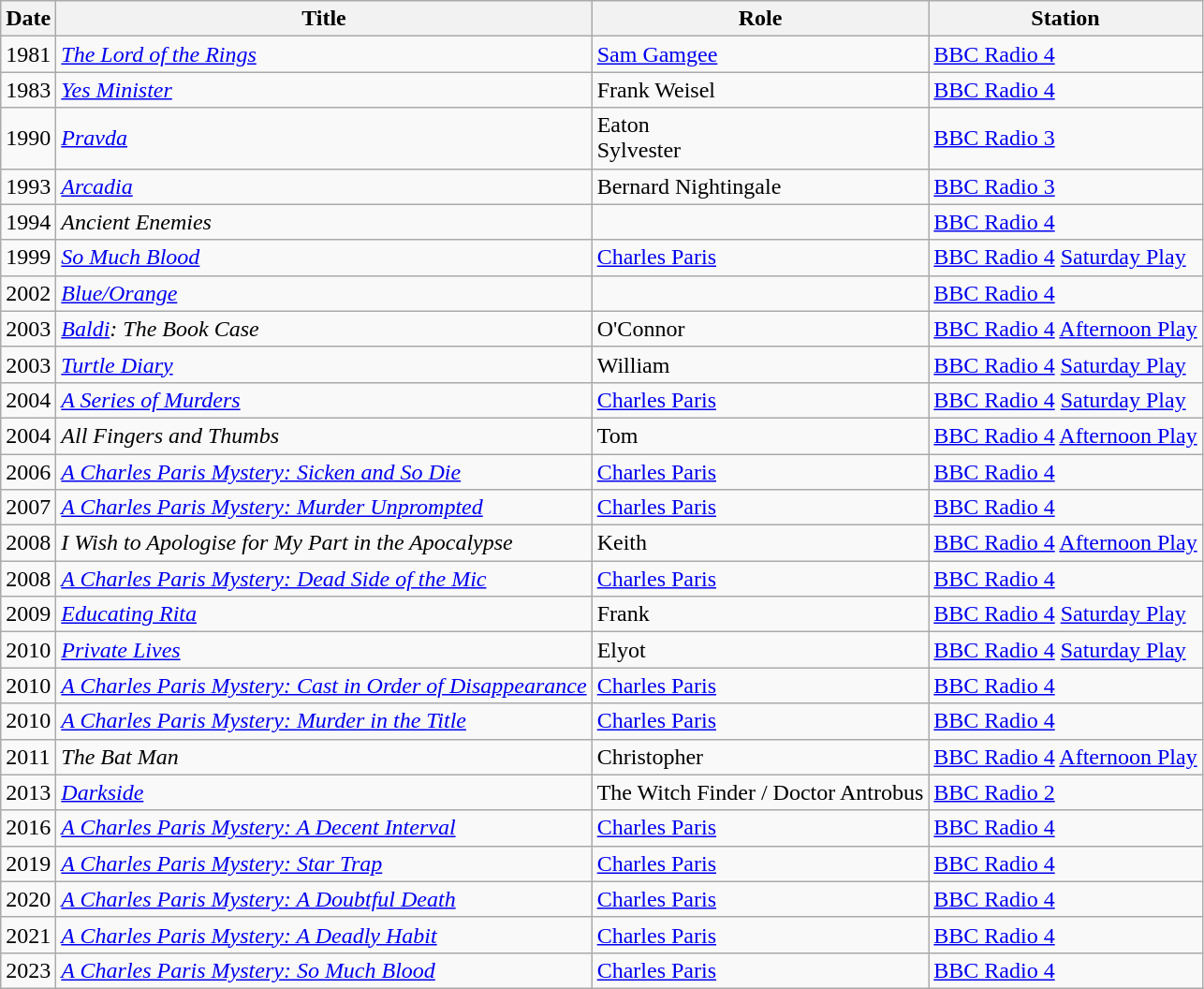<table class="wikitable sortable">
<tr>
<th>Date</th>
<th>Title</th>
<th>Role</th>
<th>Station<br></th>
</tr>
<tr>
<td>1981</td>
<td><em><a href='#'>The Lord of the Rings</a></em></td>
<td><a href='#'>Sam Gamgee</a></td>
<td><a href='#'>BBC Radio 4</a></td>
</tr>
<tr>
<td>1983</td>
<td><em><a href='#'>Yes Minister</a></em></td>
<td>Frank Weisel</td>
<td><a href='#'>BBC Radio 4</a></td>
</tr>
<tr>
<td>1990</td>
<td><em><a href='#'>Pravda</a></em></td>
<td>Eaton<br>Sylvester</td>
<td><a href='#'>BBC Radio 3</a></td>
</tr>
<tr>
<td>1993</td>
<td><em><a href='#'>Arcadia</a></em></td>
<td>Bernard Nightingale</td>
<td><a href='#'>BBC Radio 3</a></td>
</tr>
<tr>
<td>1994</td>
<td><em>Ancient Enemies</em></td>
<td></td>
<td><a href='#'>BBC Radio 4</a></td>
</tr>
<tr>
<td>1999</td>
<td><em><a href='#'>So Much Blood</a></em></td>
<td><a href='#'>Charles Paris</a></td>
<td><a href='#'>BBC Radio 4</a> <a href='#'>Saturday Play</a></td>
</tr>
<tr>
<td>2002</td>
<td><em><a href='#'>Blue/Orange</a></em></td>
<td></td>
<td><a href='#'>BBC Radio 4</a></td>
</tr>
<tr>
<td>2003</td>
<td><em><a href='#'>Baldi</a>: The Book Case</em></td>
<td>O'Connor</td>
<td><a href='#'>BBC Radio 4</a> <a href='#'>Afternoon Play</a></td>
</tr>
<tr>
<td>2003</td>
<td><em><a href='#'>Turtle Diary</a></em></td>
<td>William</td>
<td><a href='#'>BBC Radio 4</a> <a href='#'>Saturday Play</a></td>
</tr>
<tr>
<td>2004</td>
<td><em><a href='#'>A Series of Murders</a></em></td>
<td><a href='#'>Charles Paris</a></td>
<td><a href='#'>BBC Radio 4</a> <a href='#'>Saturday Play</a></td>
</tr>
<tr>
<td>2004</td>
<td><em>All Fingers and Thumbs</em></td>
<td>Tom</td>
<td><a href='#'>BBC Radio 4</a> <a href='#'>Afternoon Play</a></td>
</tr>
<tr>
<td>2006</td>
<td><em><a href='#'>A Charles Paris Mystery: Sicken and So Die</a></em></td>
<td><a href='#'>Charles Paris</a></td>
<td><a href='#'>BBC Radio 4</a></td>
</tr>
<tr>
<td>2007</td>
<td><em><a href='#'>A Charles Paris Mystery: Murder Unprompted</a></em></td>
<td><a href='#'>Charles Paris</a></td>
<td><a href='#'>BBC Radio 4</a></td>
</tr>
<tr>
<td>2008</td>
<td><em>I Wish to Apologise for My Part in the Apocalypse</em></td>
<td>Keith</td>
<td><a href='#'>BBC Radio 4</a> <a href='#'>Afternoon Play</a></td>
</tr>
<tr>
<td>2008</td>
<td><em><a href='#'>A Charles Paris Mystery: Dead Side of the Mic</a></em></td>
<td><a href='#'>Charles Paris</a></td>
<td><a href='#'>BBC Radio 4</a></td>
</tr>
<tr>
<td>2009</td>
<td><em><a href='#'>Educating Rita</a></em></td>
<td>Frank</td>
<td><a href='#'>BBC Radio 4</a> <a href='#'>Saturday Play</a></td>
</tr>
<tr>
<td>2010</td>
<td><em><a href='#'>Private Lives</a></em></td>
<td>Elyot</td>
<td><a href='#'>BBC Radio 4</a> <a href='#'>Saturday Play</a></td>
</tr>
<tr>
<td>2010</td>
<td><em><a href='#'>A Charles Paris Mystery: Cast in Order of Disappearance</a></em></td>
<td><a href='#'>Charles Paris</a></td>
<td><a href='#'>BBC Radio 4</a></td>
</tr>
<tr>
<td>2010</td>
<td><em><a href='#'>A Charles Paris Mystery: Murder in the Title</a></em></td>
<td><a href='#'>Charles Paris</a></td>
<td><a href='#'>BBC Radio 4</a></td>
</tr>
<tr>
<td>2011</td>
<td><em>The Bat Man</em></td>
<td>Christopher</td>
<td><a href='#'>BBC Radio 4</a> <a href='#'>Afternoon Play</a></td>
</tr>
<tr>
<td>2013</td>
<td><em><a href='#'>Darkside</a></em></td>
<td>The Witch Finder / Doctor Antrobus</td>
<td><a href='#'>BBC Radio 2</a></td>
</tr>
<tr>
<td>2016</td>
<td><em><a href='#'>A Charles Paris Mystery: A Decent Interval</a></em></td>
<td><a href='#'>Charles Paris</a></td>
<td><a href='#'>BBC Radio 4</a></td>
</tr>
<tr>
<td>2019</td>
<td><em><a href='#'>A Charles Paris Mystery: Star Trap</a></em></td>
<td><a href='#'>Charles Paris</a></td>
<td><a href='#'>BBC Radio 4</a></td>
</tr>
<tr>
<td>2020</td>
<td><em><a href='#'>A Charles Paris Mystery: A Doubtful Death</a></em></td>
<td><a href='#'>Charles Paris</a></td>
<td><a href='#'>BBC Radio 4</a></td>
</tr>
<tr>
<td>2021</td>
<td><em><a href='#'>A Charles Paris Mystery: A Deadly Habit</a></em></td>
<td><a href='#'>Charles Paris</a></td>
<td><a href='#'>BBC Radio 4</a></td>
</tr>
<tr>
<td>2023</td>
<td><em><a href='#'>A Charles Paris Mystery: So Much Blood</a></em></td>
<td><a href='#'>Charles Paris</a></td>
<td><a href='#'>BBC Radio 4</a></td>
</tr>
</table>
